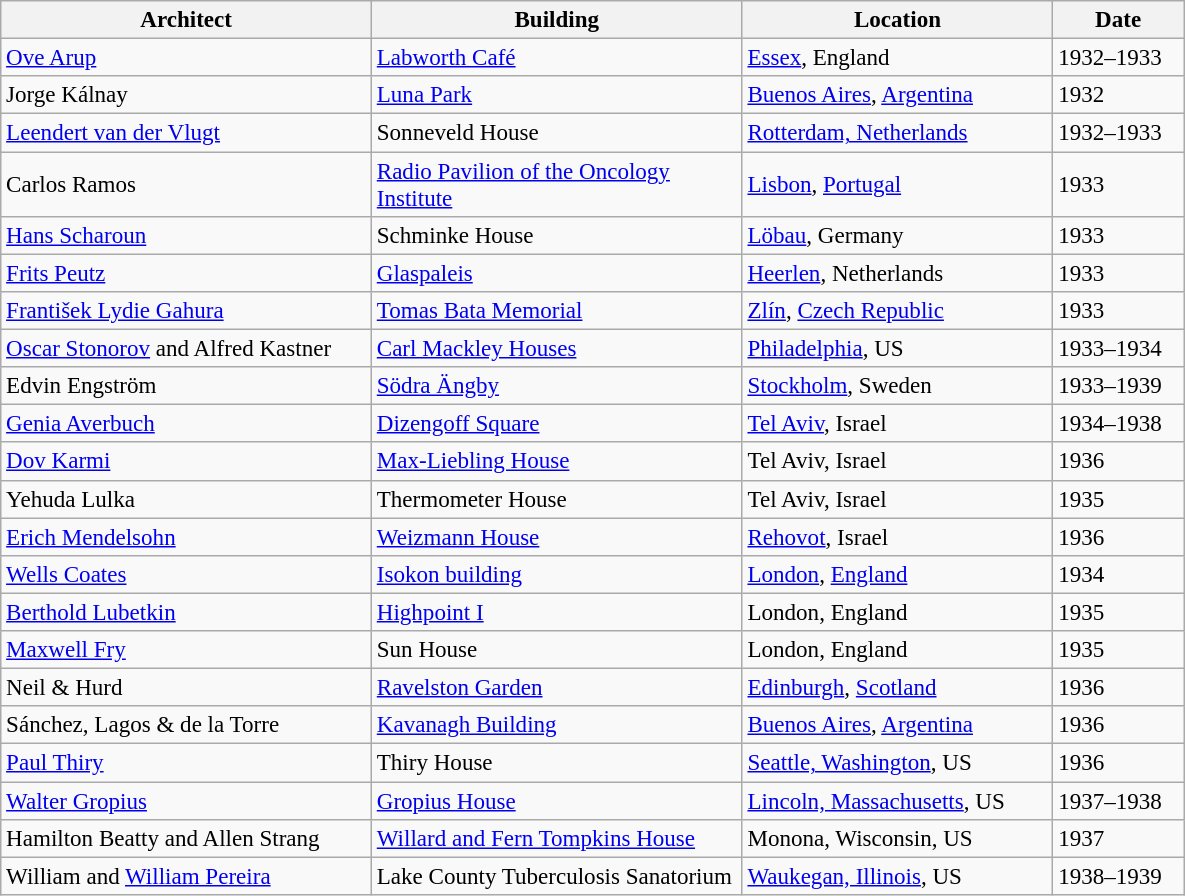<table class="wikitable sortable" style="font-size:96%;">
<tr>
<th width="240px">Architect</th>
<th width="240px">Building</th>
<th width="200px">Location</th>
<th width="80px">Date</th>
</tr>
<tr>
<td><a href='#'>Ove Arup</a></td>
<td><a href='#'>Labworth Café</a></td>
<td> <a href='#'>Essex</a>, England</td>
<td>1932–1933</td>
</tr>
<tr>
<td>Jorge Kálnay</td>
<td><a href='#'>Luna Park</a></td>
<td> <a href='#'>Buenos Aires</a>, <a href='#'>Argentina</a></td>
<td>1932</td>
</tr>
<tr>
<td><a href='#'>Leendert van der Vlugt</a></td>
<td>Sonneveld House</td>
<td> <a href='#'>Rotterdam, Netherlands</a></td>
<td>1932–1933</td>
</tr>
<tr>
<td>Carlos Ramos</td>
<td><a href='#'>Radio Pavilion of the Oncology Institute</a></td>
<td> <a href='#'>Lisbon</a>, <a href='#'>Portugal</a></td>
<td>1933</td>
</tr>
<tr>
<td><a href='#'>Hans Scharoun</a></td>
<td>Schminke House</td>
<td> <a href='#'>Löbau</a>, Germany</td>
<td>1933</td>
</tr>
<tr>
<td><a href='#'>Frits Peutz</a></td>
<td><a href='#'>Glaspaleis</a></td>
<td> <a href='#'>Heerlen</a>, Netherlands</td>
<td>1933</td>
</tr>
<tr>
<td><a href='#'>František Lydie Gahura</a></td>
<td><a href='#'>Tomas Bata Memorial</a></td>
<td> <a href='#'>Zlín</a>, <a href='#'>Czech Republic</a></td>
<td>1933</td>
</tr>
<tr>
<td><a href='#'>Oscar Stonorov</a> and Alfred Kastner</td>
<td><a href='#'>Carl Mackley Houses</a></td>
<td> <a href='#'>Philadelphia</a>, US</td>
<td>1933–1934</td>
</tr>
<tr>
<td>Edvin Engström</td>
<td><a href='#'>Södra Ängby</a></td>
<td> <a href='#'>Stockholm</a>, Sweden</td>
<td>1933–1939</td>
</tr>
<tr>
<td><a href='#'>Genia Averbuch</a></td>
<td><a href='#'>Dizengoff Square</a></td>
<td> <a href='#'>Tel Aviv</a>, Israel</td>
<td>1934–1938</td>
</tr>
<tr>
<td><a href='#'>Dov Karmi</a></td>
<td><a href='#'>Max-Liebling House</a></td>
<td> Tel Aviv, Israel</td>
<td>1936</td>
</tr>
<tr>
<td>Yehuda Lulka</td>
<td>Thermometer House</td>
<td> Tel Aviv, Israel</td>
<td>1935</td>
</tr>
<tr>
<td><a href='#'>Erich Mendelsohn</a></td>
<td><a href='#'>Weizmann House</a></td>
<td> <a href='#'>Rehovot</a>, Israel</td>
<td>1936</td>
</tr>
<tr>
<td><a href='#'>Wells Coates</a></td>
<td><a href='#'>Isokon building</a></td>
<td> <a href='#'>London</a>, <a href='#'>England</a></td>
<td>1934</td>
</tr>
<tr>
<td><a href='#'>Berthold Lubetkin</a></td>
<td><a href='#'>Highpoint I</a></td>
<td> London, England</td>
<td>1935</td>
</tr>
<tr>
<td><a href='#'>Maxwell Fry</a></td>
<td>Sun House</td>
<td> London, England</td>
<td>1935</td>
</tr>
<tr>
<td>Neil & Hurd</td>
<td><a href='#'>Ravelston Garden</a></td>
<td> <a href='#'>Edinburgh</a>, <a href='#'>Scotland</a></td>
<td>1936</td>
</tr>
<tr>
<td>Sánchez, Lagos & de la Torre</td>
<td><a href='#'>Kavanagh Building</a></td>
<td> <a href='#'>Buenos Aires</a>, <a href='#'>Argentina</a></td>
<td>1936</td>
</tr>
<tr>
<td><a href='#'>Paul Thiry</a></td>
<td>Thiry House</td>
<td> <a href='#'>Seattle, Washington</a>, US</td>
<td>1936</td>
</tr>
<tr>
<td><a href='#'>Walter Gropius</a></td>
<td><a href='#'>Gropius House</a></td>
<td> <a href='#'>Lincoln, Massachusetts</a>, US</td>
<td>1937–1938</td>
</tr>
<tr>
<td>Hamilton Beatty and Allen Strang</td>
<td><a href='#'>Willard and Fern Tompkins House</a></td>
<td> Monona, Wisconsin, US</td>
<td>1937</td>
</tr>
<tr>
<td>William  and <a href='#'>William Pereira</a></td>
<td>Lake County Tuberculosis Sanatorium</td>
<td> <a href='#'>Waukegan, Illinois</a>, US</td>
<td>1938–1939</td>
</tr>
</table>
